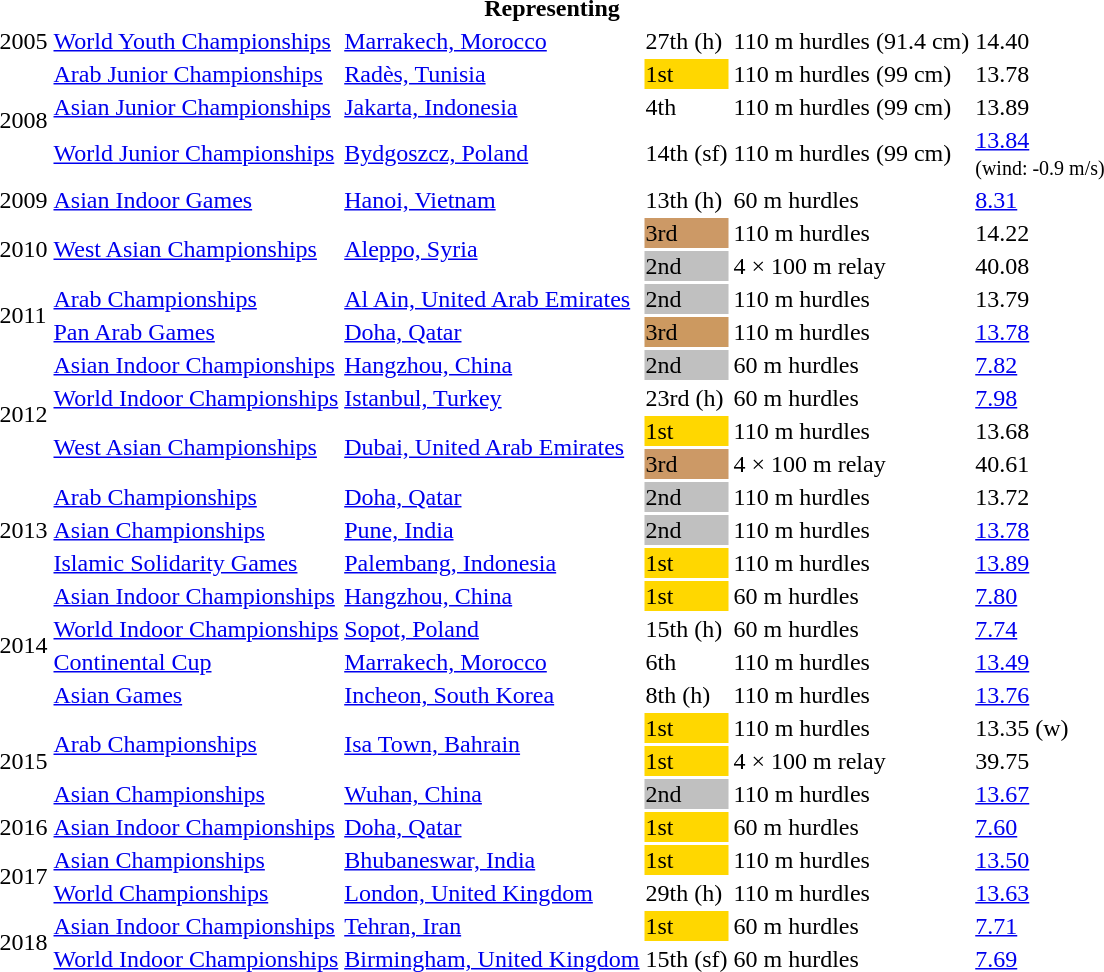<table>
<tr>
<th colspan="6">Representing </th>
</tr>
<tr>
<td>2005</td>
<td><a href='#'>World Youth Championships</a></td>
<td><a href='#'>Marrakech, Morocco</a></td>
<td>27th (h)</td>
<td>110 m hurdles (91.4 cm)</td>
<td>14.40</td>
</tr>
<tr>
<td rowspan=3>2008</td>
<td><a href='#'>Arab Junior Championships</a></td>
<td><a href='#'>Radès, Tunisia</a></td>
<td bgcolor=gold>1st</td>
<td>110 m hurdles (99 cm)</td>
<td>13.78</td>
</tr>
<tr>
<td><a href='#'>Asian Junior Championships</a></td>
<td><a href='#'>Jakarta, Indonesia</a></td>
<td>4th</td>
<td>110 m hurdles (99 cm)</td>
<td>13.89</td>
</tr>
<tr>
<td><a href='#'>World Junior Championships</a></td>
<td><a href='#'>Bydgoszcz, Poland</a></td>
<td>14th (sf)</td>
<td>110 m hurdles (99 cm)</td>
<td><a href='#'>13.84</a><br><small>(wind: -0.9 m/s)</small></td>
</tr>
<tr>
<td>2009</td>
<td><a href='#'>Asian Indoor Games</a></td>
<td><a href='#'>Hanoi, Vietnam</a></td>
<td>13th (h)</td>
<td>60 m hurdles</td>
<td><a href='#'>8.31</a></td>
</tr>
<tr>
<td rowspan=2>2010</td>
<td rowspan=2><a href='#'>West Asian Championships</a></td>
<td rowspan=2><a href='#'>Aleppo, Syria</a></td>
<td bgcolor=cc9966>3rd</td>
<td>110 m hurdles</td>
<td>14.22</td>
</tr>
<tr>
<td bgcolor=silver>2nd</td>
<td>4 × 100 m relay</td>
<td>40.08</td>
</tr>
<tr>
<td rowspan=2>2011</td>
<td><a href='#'>Arab Championships</a></td>
<td><a href='#'>Al Ain, United Arab Emirates</a></td>
<td bgcolor=silver>2nd</td>
<td>110 m hurdles</td>
<td>13.79</td>
</tr>
<tr>
<td><a href='#'>Pan Arab Games</a></td>
<td><a href='#'>Doha, Qatar</a></td>
<td bgcolor=cc99966>3rd</td>
<td>110 m hurdles</td>
<td><a href='#'>13.78</a></td>
</tr>
<tr>
<td rowspan=4>2012</td>
<td><a href='#'>Asian Indoor Championships</a></td>
<td><a href='#'>Hangzhou, China</a></td>
<td bgcolor=silver>2nd</td>
<td>60 m hurdles</td>
<td><a href='#'>7.82</a></td>
</tr>
<tr>
<td><a href='#'>World Indoor Championships</a></td>
<td><a href='#'>Istanbul, Turkey</a></td>
<td>23rd (h)</td>
<td>60 m hurdles</td>
<td><a href='#'>7.98</a></td>
</tr>
<tr>
<td rowspan=2><a href='#'>West Asian Championships</a></td>
<td rowspan=2><a href='#'>Dubai, United Arab Emirates</a></td>
<td bgcolor=gold>1st</td>
<td>110 m hurdles</td>
<td>13.68</td>
</tr>
<tr>
<td bgcolor=cc9966>3rd</td>
<td>4 × 100 m relay</td>
<td>40.61</td>
</tr>
<tr>
<td rowspan=3>2013</td>
<td><a href='#'>Arab Championships</a></td>
<td><a href='#'>Doha, Qatar</a></td>
<td bgcolor=silver>2nd</td>
<td>110 m hurdles</td>
<td>13.72</td>
</tr>
<tr>
<td><a href='#'>Asian Championships</a></td>
<td><a href='#'>Pune, India</a></td>
<td bgcolor=silver>2nd</td>
<td>110 m hurdles</td>
<td><a href='#'>13.78</a></td>
</tr>
<tr>
<td><a href='#'>Islamic Solidarity Games</a></td>
<td><a href='#'>Palembang, Indonesia</a></td>
<td bgcolor=gold>1st</td>
<td>110 m hurdles</td>
<td><a href='#'>13.89</a></td>
</tr>
<tr>
<td rowspan=4>2014</td>
<td><a href='#'>Asian Indoor Championships</a></td>
<td><a href='#'>Hangzhou, China</a></td>
<td bgcolor=gold>1st</td>
<td>60 m hurdles</td>
<td><a href='#'>7.80</a></td>
</tr>
<tr>
<td><a href='#'>World Indoor Championships</a></td>
<td><a href='#'>Sopot, Poland</a></td>
<td>15th (h)</td>
<td>60 m hurdles</td>
<td><a href='#'>7.74</a></td>
</tr>
<tr>
<td><a href='#'>Continental Cup</a></td>
<td><a href='#'>Marrakech, Morocco</a></td>
<td>6th</td>
<td>110 m hurdles</td>
<td><a href='#'>13.49</a></td>
</tr>
<tr>
<td><a href='#'>Asian Games</a></td>
<td><a href='#'>Incheon, South Korea</a></td>
<td>8th (h)</td>
<td>110 m hurdles</td>
<td><a href='#'>13.76</a></td>
</tr>
<tr>
<td rowspan=3>2015</td>
<td rowspan=2><a href='#'>Arab Championships</a></td>
<td rowspan=2><a href='#'>Isa Town, Bahrain</a></td>
<td bgcolor=gold>1st</td>
<td>110 m hurdles</td>
<td>13.35 (w)</td>
</tr>
<tr>
<td bgcolor=gold>1st</td>
<td>4 × 100 m relay</td>
<td>39.75</td>
</tr>
<tr>
<td><a href='#'>Asian Championships</a></td>
<td><a href='#'>Wuhan, China</a></td>
<td bgcolor=silver>2nd</td>
<td>110 m hurdles</td>
<td><a href='#'>13.67</a></td>
</tr>
<tr>
<td>2016</td>
<td><a href='#'>Asian Indoor Championships</a></td>
<td><a href='#'>Doha, Qatar</a></td>
<td bgcolor=gold>1st</td>
<td>60 m hurdles</td>
<td><a href='#'>7.60</a></td>
</tr>
<tr>
<td rowspan=2>2017</td>
<td><a href='#'>Asian Championships</a></td>
<td><a href='#'>Bhubaneswar, India</a></td>
<td bgcolor=gold>1st</td>
<td>110 m hurdles</td>
<td><a href='#'>13.50</a></td>
</tr>
<tr>
<td><a href='#'>World Championships</a></td>
<td><a href='#'>London, United Kingdom</a></td>
<td>29th (h)</td>
<td>110 m hurdles</td>
<td><a href='#'>13.63</a></td>
</tr>
<tr>
<td rowspan=2>2018</td>
<td><a href='#'>Asian Indoor Championships</a></td>
<td><a href='#'>Tehran, Iran</a></td>
<td bgcolor=gold>1st</td>
<td>60 m hurdles</td>
<td><a href='#'>7.71</a></td>
</tr>
<tr>
<td><a href='#'>World Indoor Championships</a></td>
<td><a href='#'>Birmingham, United Kingdom</a></td>
<td>15th (sf)</td>
<td>60 m hurdles</td>
<td><a href='#'>7.69</a></td>
</tr>
</table>
